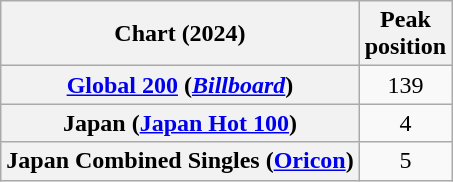<table class="wikitable sortable plainrowheaders" style="text-align:center">
<tr>
<th scope="col">Chart (2024)</th>
<th scope="col">Peak<br>position</th>
</tr>
<tr>
<th scope="row"><a href='#'>Global 200</a> (<em><a href='#'>Billboard</a></em>)</th>
<td>139</td>
</tr>
<tr>
<th scope="row">Japan (<a href='#'>Japan Hot 100</a>)</th>
<td>4</td>
</tr>
<tr>
<th scope="row">Japan Combined Singles (<a href='#'>Oricon</a>)</th>
<td>5</td>
</tr>
</table>
